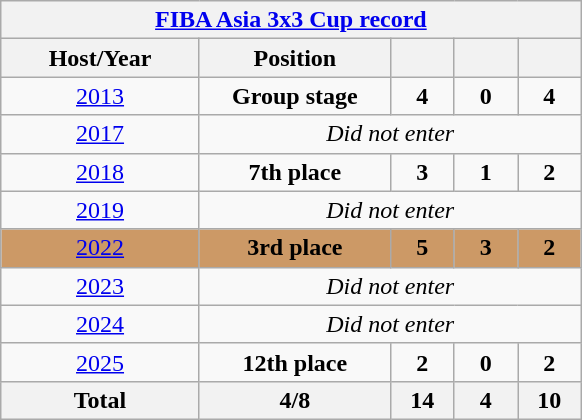<table class="wikitable" style="text-align: center;">
<tr>
<th colspan=9><a href='#'>FIBA Asia 3x3 Cup record</a></th>
</tr>
<tr>
<th width=125>Host/Year</th>
<th width=120>Position</th>
<th width=35></th>
<th width=35></th>
<th width=35></th>
</tr>
<tr>
<td> <a href='#'>2013</a></td>
<td><strong>Group stage</strong></td>
<td><strong>4</strong></td>
<td><strong>0</strong></td>
<td><strong>4</strong></td>
</tr>
<tr>
<td> <a href='#'>2017</a></td>
<td colspan=9><em>Did not enter</em></td>
</tr>
<tr>
<td> <a href='#'>2018</a></td>
<td><strong>7th place</strong></td>
<td><strong>3</strong></td>
<td><strong>1</strong></td>
<td><strong>2</strong></td>
</tr>
<tr>
<td> <a href='#'>2019</a></td>
<td colspan=9><em>Did not enter</em></td>
</tr>
<tr style="background:#c96;">
<td> <a href='#'>2022</a></td>
<td><strong>3rd place</strong></td>
<td><strong>5</strong></td>
<td><strong>3</strong></td>
<td><strong>2</strong></td>
</tr>
<tr>
<td> <a href='#'>2023</a></td>
<td colspan=9><em>Did not enter</em></td>
</tr>
<tr>
<td> <a href='#'>2024</a></td>
<td colspan=9><em>Did not enter</em></td>
</tr>
<tr>
<td> <a href='#'>2025</a></td>
<td><strong>12th place</strong></td>
<td><strong>2</strong></td>
<td><strong>0</strong></td>
<td><strong>2</strong></td>
</tr>
<tr>
<th>Total</th>
<th>4/8</th>
<th>14</th>
<th>4</th>
<th>10</th>
</tr>
</table>
